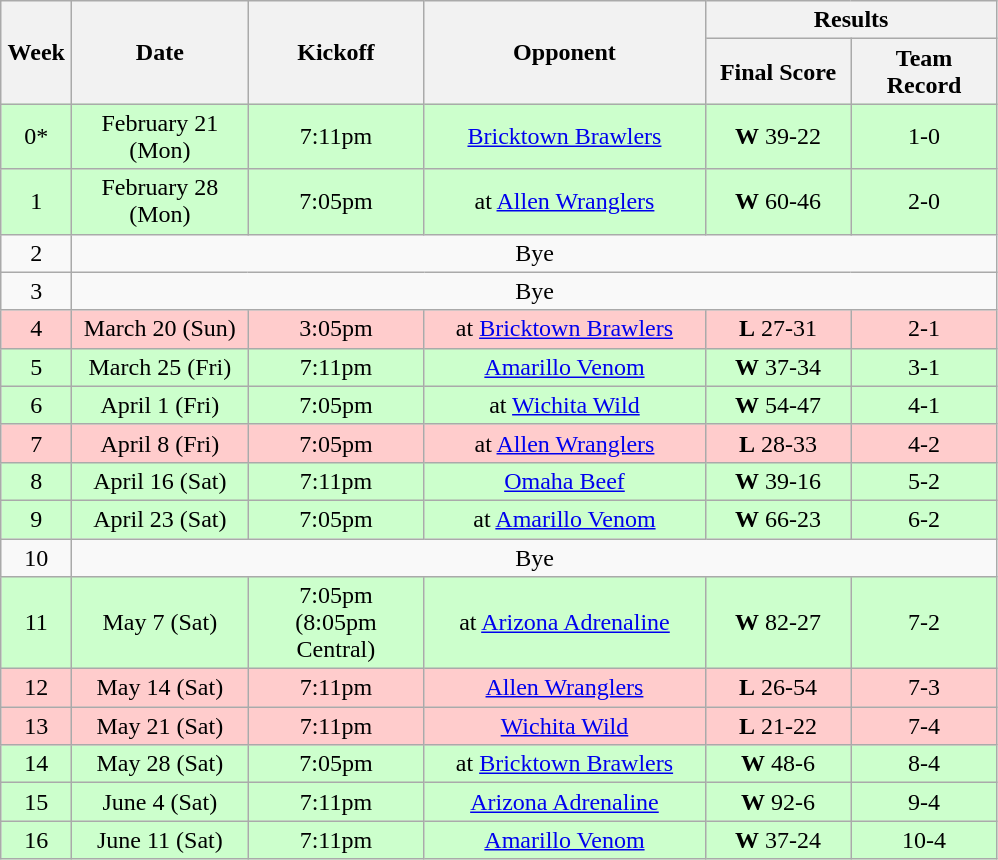<table class="wikitable">
<tr>
<th rowspan="2" width="40">Week</th>
<th rowspan="2" width="110">Date</th>
<th rowspan="2" width="110">Kickoff</th>
<th rowspan="2" width="180">Opponent</th>
<th colspan="2" width="180">Results</th>
</tr>
<tr>
<th width="90">Final Score</th>
<th width="90">Team Record</th>
</tr>
<tr align="center" bgcolor="#CCFFCC">
<td align="center">0*</td>
<td align="center">February 21 (Mon)</td>
<td align="center">7:11pm</td>
<td align="center"><a href='#'>Bricktown Brawlers</a></td>
<td align="center"><strong>W</strong> 39-22</td>
<td align="center">1-0</td>
</tr>
<tr align="center" bgcolor="#CCFFCC">
<td align="center">1</td>
<td align="center">February 28 (Mon)</td>
<td align="center">7:05pm</td>
<td align="center">at <a href='#'>Allen Wranglers</a></td>
<td align="center"><strong>W</strong> 60-46</td>
<td align="center">2-0</td>
</tr>
<tr>
<td align="center">2</td>
<td colSpan=5 align="center">Bye</td>
</tr>
<tr>
<td align="center">3</td>
<td colSpan=5 align="center">Bye</td>
</tr>
<tr align="center" bgcolor="#FFCCCC">
<td align="center">4</td>
<td align="center">March 20 (Sun)</td>
<td align="center">3:05pm</td>
<td align="center">at <a href='#'>Bricktown Brawlers</a></td>
<td align="center"><strong>L</strong> 27-31</td>
<td align="center">2-1</td>
</tr>
<tr align="center" bgcolor="#CCFFCC">
<td align="center">5</td>
<td align="center">March 25 (Fri)</td>
<td align="center">7:11pm</td>
<td align="center"><a href='#'>Amarillo Venom</a></td>
<td align="center"><strong>W</strong> 37-34</td>
<td align="center">3-1</td>
</tr>
<tr align="center" bgcolor="#CCFFCC">
<td align="center">6</td>
<td align="center">April 1 (Fri)</td>
<td align="center">7:05pm</td>
<td align="center">at <a href='#'>Wichita Wild</a></td>
<td align="center"><strong>W</strong> 54-47</td>
<td align="center">4-1</td>
</tr>
<tr align="center" bgcolor="#FFCCCC">
<td align="center">7</td>
<td align="center">April 8 (Fri)</td>
<td align="center">7:05pm</td>
<td align="center">at <a href='#'>Allen Wranglers</a></td>
<td align="center"><strong>L</strong> 28-33</td>
<td align="center">4-2</td>
</tr>
<tr align="center" bgcolor="#CCFFCC">
<td align="center">8</td>
<td align="center">April 16 (Sat)</td>
<td align="center">7:11pm</td>
<td align="center"><a href='#'>Omaha Beef</a></td>
<td align="center"><strong>W</strong> 39-16</td>
<td align="center">5-2</td>
</tr>
<tr align="center" bgcolor="#CCFFCC">
<td align="center">9</td>
<td align="center">April 23 (Sat)</td>
<td align="center">7:05pm</td>
<td align="center">at <a href='#'>Amarillo Venom</a></td>
<td align="center"><strong>W</strong> 66-23</td>
<td align="center">6-2</td>
</tr>
<tr>
<td align="center">10</td>
<td colSpan=5 align="center">Bye</td>
</tr>
<tr align="center" bgcolor="#CCFFCC">
<td align="center">11</td>
<td align="center">May 7 (Sat)</td>
<td align="center">7:05pm<br>(8:05pm Central)</td>
<td align="center">at <a href='#'>Arizona Adrenaline</a></td>
<td align="center"><strong>W</strong> 82-27</td>
<td align="center">7-2</td>
</tr>
<tr align="center" bgcolor="#FFCCCC">
<td align="center">12</td>
<td align="center">May 14 (Sat)</td>
<td align="center">7:11pm</td>
<td align="center"><a href='#'>Allen Wranglers</a></td>
<td align="center"><strong>L</strong> 26-54</td>
<td align="center">7-3</td>
</tr>
<tr align="center" bgcolor="#FFCCCC">
<td align="center">13</td>
<td align="center">May 21 (Sat)</td>
<td align="center">7:11pm</td>
<td align="center"><a href='#'>Wichita Wild</a></td>
<td align="center"><strong>L</strong> 21-22</td>
<td align="center">7-4</td>
</tr>
<tr align="center" bgcolor="#CCFFCC">
<td align="center">14</td>
<td align="center">May 28 (Sat)</td>
<td align="center">7:05pm</td>
<td align="center">at <a href='#'>Bricktown Brawlers</a></td>
<td align="center"><strong>W</strong> 48-6</td>
<td align="center">8-4</td>
</tr>
<tr align="center" bgcolor="#CCFFCC">
<td align="center">15</td>
<td align="center">June 4 (Sat)</td>
<td align="center">7:11pm</td>
<td align="center"><a href='#'>Arizona Adrenaline</a></td>
<td align="center"><strong>W</strong> 92-6</td>
<td align="center">9-4</td>
</tr>
<tr align="center" bgcolor="#CCFFCC">
<td align="center">16</td>
<td align="center">June 11 (Sat)</td>
<td align="center">7:11pm</td>
<td align="center"><a href='#'>Amarillo Venom</a></td>
<td align="center"><strong>W</strong> 37-24</td>
<td align="center">10-4</td>
</tr>
</table>
